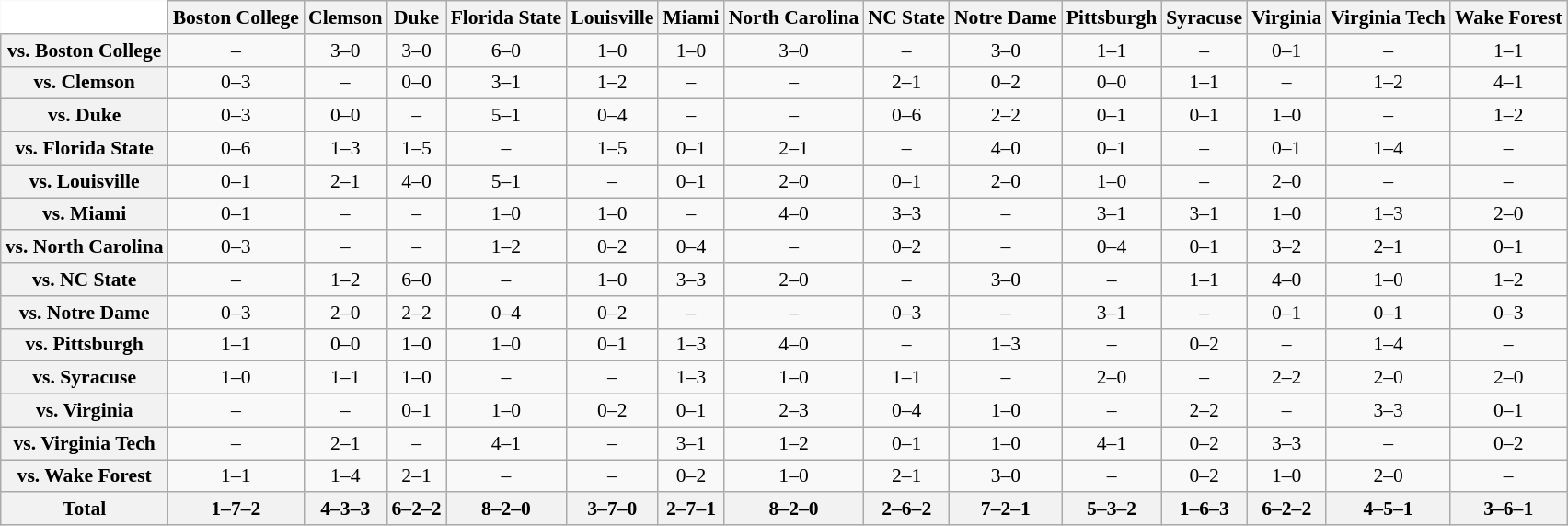<table class="wikitable" style="white-space:nowrap;font-size:90%;">
<tr>
<th colspan=1 style="background:white; border-top-style:hidden; border-left-style:hidden;"   width=75> </th>
<th style=>Boston College</th>
<th style=>Clemson</th>
<th style=>Duke</th>
<th style=>Florida State</th>
<th style=>Louisville</th>
<th style=>Miami</th>
<th style=>North Carolina</th>
<th style=>NC State</th>
<th style=>Notre Dame</th>
<th style=>Pittsburgh</th>
<th style=>Syracuse</th>
<th style=>Virginia</th>
<th style=>Virginia Tech</th>
<th style=>Wake Forest</th>
</tr>
<tr style="text-align:center;">
<th>vs. Boston College</th>
<td>–</td>
<td>3–0</td>
<td>3–0</td>
<td>6–0</td>
<td>1–0</td>
<td>1–0</td>
<td>3–0</td>
<td>–</td>
<td>3–0</td>
<td>1–1</td>
<td>–</td>
<td>0–1</td>
<td>–</td>
<td>1–1</td>
</tr>
<tr style="text-align:center;">
<th>vs. Clemson</th>
<td>0–3</td>
<td>–</td>
<td>0–0</td>
<td>3–1</td>
<td>1–2</td>
<td>–</td>
<td>–</td>
<td>2–1</td>
<td>0–2</td>
<td>0–0</td>
<td>1–1</td>
<td>–</td>
<td>1–2</td>
<td>4–1</td>
</tr>
<tr style="text-align:center;">
<th>vs. Duke</th>
<td>0–3</td>
<td>0–0</td>
<td>–</td>
<td>5–1</td>
<td>0–4</td>
<td>–</td>
<td>–</td>
<td>0–6</td>
<td>2–2</td>
<td>0–1</td>
<td>0–1</td>
<td>1–0</td>
<td>–</td>
<td>1–2</td>
</tr>
<tr style="text-align:center;">
<th>vs. Florida State</th>
<td>0–6</td>
<td>1–3</td>
<td>1–5</td>
<td>–</td>
<td>1–5</td>
<td>0–1</td>
<td>2–1</td>
<td>–</td>
<td>4–0</td>
<td>0–1</td>
<td>–</td>
<td>0–1</td>
<td>1–4</td>
<td>–</td>
</tr>
<tr style="text-align:center;">
<th>vs. Louisville</th>
<td>0–1</td>
<td>2–1</td>
<td>4–0</td>
<td>5–1</td>
<td>–</td>
<td>0–1</td>
<td>2–0</td>
<td>0–1</td>
<td>2–0</td>
<td>1–0</td>
<td>–</td>
<td>2–0</td>
<td>–</td>
<td>–</td>
</tr>
<tr style="text-align:center;">
<th>vs. Miami</th>
<td>0–1</td>
<td>–</td>
<td>–</td>
<td>1–0</td>
<td>1–0</td>
<td>–</td>
<td>4–0</td>
<td>3–3</td>
<td>–</td>
<td>3–1</td>
<td>3–1</td>
<td>1–0</td>
<td>1–3</td>
<td>2–0</td>
</tr>
<tr style="text-align:center;">
<th>vs. North Carolina</th>
<td>0–3</td>
<td>–</td>
<td>–</td>
<td>1–2</td>
<td>0–2</td>
<td>0–4</td>
<td>–</td>
<td>0–2</td>
<td>–</td>
<td>0–4</td>
<td>0–1</td>
<td>3–2</td>
<td>2–1</td>
<td>0–1</td>
</tr>
<tr style="text-align:center;">
<th>vs. NC State</th>
<td>–</td>
<td>1–2</td>
<td>6–0</td>
<td>–</td>
<td>1–0</td>
<td>3–3</td>
<td>2–0</td>
<td>–</td>
<td>3–0</td>
<td>–</td>
<td>1–1</td>
<td>4–0</td>
<td>1–0</td>
<td>1–2</td>
</tr>
<tr style="text-align:center;">
<th>vs. Notre Dame</th>
<td>0–3</td>
<td>2–0</td>
<td>2–2</td>
<td>0–4</td>
<td>0–2</td>
<td>–</td>
<td>–</td>
<td>0–3</td>
<td>–</td>
<td>3–1</td>
<td>–</td>
<td>0–1</td>
<td>0–1</td>
<td>0–3</td>
</tr>
<tr style="text-align:center;">
<th>vs. Pittsburgh</th>
<td>1–1</td>
<td>0–0</td>
<td>1–0</td>
<td>1–0</td>
<td>0–1</td>
<td>1–3</td>
<td>4–0</td>
<td>–</td>
<td>1–3</td>
<td>–</td>
<td>0–2</td>
<td>–</td>
<td>1–4</td>
<td>–</td>
</tr>
<tr style="text-align:center;">
<th>vs. Syracuse</th>
<td>1–0</td>
<td>1–1</td>
<td>1–0</td>
<td>–</td>
<td>–</td>
<td>1–3</td>
<td>1–0</td>
<td>1–1</td>
<td>–</td>
<td>2–0</td>
<td>–</td>
<td>2–2</td>
<td>2–0</td>
<td>2–0</td>
</tr>
<tr style="text-align:center;">
<th>vs. Virginia</th>
<td>–</td>
<td>–</td>
<td>0–1</td>
<td>1–0</td>
<td>0–2</td>
<td>0–1</td>
<td>2–3</td>
<td>0–4</td>
<td>1–0</td>
<td>–</td>
<td>2–2</td>
<td>–</td>
<td>3–3</td>
<td>0–1</td>
</tr>
<tr style="text-align:center;">
<th>vs. Virginia Tech</th>
<td>–</td>
<td>2–1</td>
<td>–</td>
<td>4–1</td>
<td>–</td>
<td>3–1</td>
<td>1–2</td>
<td>0–1</td>
<td>1–0</td>
<td>4–1</td>
<td>0–2</td>
<td>3–3</td>
<td>–</td>
<td>0–2</td>
</tr>
<tr style="text-align:center;">
<th>vs. Wake Forest</th>
<td>1–1</td>
<td>1–4</td>
<td>2–1</td>
<td>–</td>
<td>–</td>
<td>0–2</td>
<td>1–0</td>
<td>2–1</td>
<td>3–0</td>
<td>–</td>
<td>0–2</td>
<td>1–0</td>
<td>2–0</td>
<td>–<br></td>
</tr>
<tr style="text-align:center;">
<th>Total</th>
<th>1–7–2</th>
<th>4–3–3</th>
<th>6–2–2</th>
<th>8–2–0</th>
<th>3–7–0</th>
<th>2–7–1</th>
<th>8–2–0</th>
<th>2–6–2</th>
<th>7–2–1</th>
<th>5–3–2</th>
<th>1–6–3</th>
<th>6–2–2</th>
<th>4–5–1</th>
<th>3–6–1</th>
</tr>
</table>
